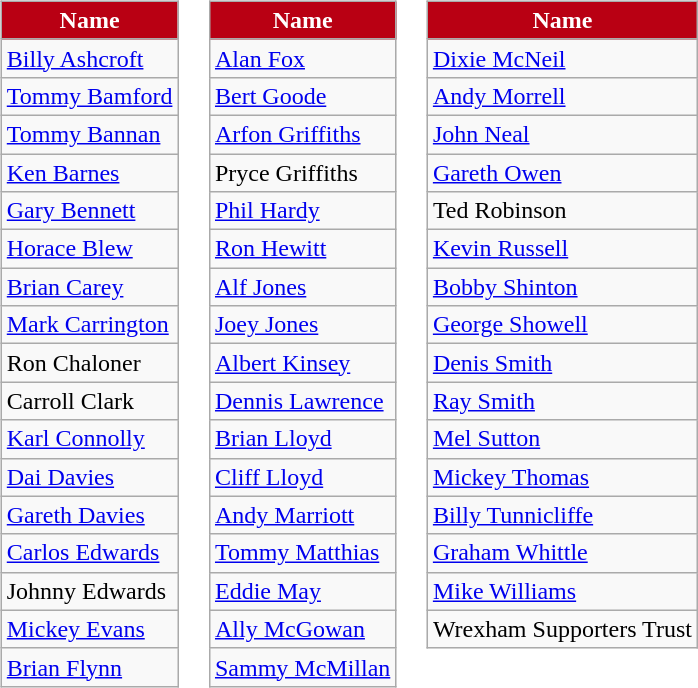<table>
<tr>
<td valign="top"><br><table class="wikitable">
<tr>
<th style="background:#b90013;color:white">Name</th>
</tr>
<tr>
<td> <a href='#'>Billy Ashcroft</a></td>
</tr>
<tr>
<td> <a href='#'>Tommy Bamford</a></td>
</tr>
<tr>
<td> <a href='#'>Tommy Bannan</a></td>
</tr>
<tr>
<td> <a href='#'>Ken Barnes</a></td>
</tr>
<tr>
<td> <a href='#'>Gary Bennett</a></td>
</tr>
<tr>
<td> <a href='#'>Horace Blew</a></td>
</tr>
<tr>
<td> <a href='#'>Brian Carey</a></td>
</tr>
<tr>
<td> <a href='#'>Mark Carrington</a></td>
</tr>
<tr>
<td> Ron Chaloner</td>
</tr>
<tr>
<td> Carroll Clark</td>
</tr>
<tr>
<td> <a href='#'>Karl Connolly</a></td>
</tr>
<tr>
<td> <a href='#'>Dai Davies</a></td>
</tr>
<tr>
<td> <a href='#'>Gareth Davies</a></td>
</tr>
<tr>
<td> <a href='#'>Carlos Edwards</a></td>
</tr>
<tr>
<td> Johnny Edwards</td>
</tr>
<tr>
<td> <a href='#'>Mickey Evans</a></td>
</tr>
<tr>
<td> <a href='#'>Brian Flynn</a></td>
</tr>
</table>
</td>
<td valign="top"><br><table class="wikitable">
<tr>
<th style="background:#b90013;color:white">Name</th>
</tr>
<tr>
<td> <a href='#'>Alan Fox</a></td>
</tr>
<tr>
<td> <a href='#'>Bert Goode</a></td>
</tr>
<tr>
<td> <a href='#'>Arfon Griffiths</a></td>
</tr>
<tr>
<td> Pryce Griffiths</td>
</tr>
<tr>
<td> <a href='#'>Phil Hardy</a></td>
</tr>
<tr>
<td> <a href='#'>Ron Hewitt</a></td>
</tr>
<tr>
<td> <a href='#'>Alf Jones</a></td>
</tr>
<tr>
<td> <a href='#'>Joey Jones</a></td>
</tr>
<tr>
<td> <a href='#'>Albert Kinsey</a></td>
</tr>
<tr>
<td> <a href='#'>Dennis Lawrence</a></td>
</tr>
<tr>
<td> <a href='#'>Brian Lloyd</a></td>
</tr>
<tr>
<td> <a href='#'>Cliff Lloyd</a></td>
</tr>
<tr>
<td> <a href='#'>Andy Marriott</a></td>
</tr>
<tr>
<td> <a href='#'>Tommy Matthias</a></td>
</tr>
<tr>
<td> <a href='#'>Eddie May</a></td>
</tr>
<tr>
<td> <a href='#'>Ally McGowan</a></td>
</tr>
<tr>
<td> <a href='#'>Sammy McMillan</a></td>
</tr>
</table>
</td>
<td valign="top"><br><table class="wikitable">
<tr>
<th style="background:#b90013;color:white">Name</th>
</tr>
<tr>
<td> <a href='#'>Dixie McNeil</a></td>
</tr>
<tr>
<td> <a href='#'>Andy Morrell</a></td>
</tr>
<tr>
<td> <a href='#'>John Neal</a></td>
</tr>
<tr>
<td> <a href='#'>Gareth Owen</a></td>
</tr>
<tr>
<td> Ted Robinson</td>
</tr>
<tr>
<td> <a href='#'>Kevin Russell</a></td>
</tr>
<tr>
<td> <a href='#'>Bobby Shinton</a></td>
</tr>
<tr>
<td> <a href='#'>George Showell</a></td>
</tr>
<tr>
<td> <a href='#'>Denis Smith</a></td>
</tr>
<tr>
<td> <a href='#'>Ray Smith</a></td>
</tr>
<tr>
<td> <a href='#'>Mel Sutton</a></td>
</tr>
<tr>
<td> <a href='#'>Mickey Thomas</a></td>
</tr>
<tr>
<td> <a href='#'>Billy Tunnicliffe</a></td>
</tr>
<tr>
<td> <a href='#'>Graham Whittle</a></td>
</tr>
<tr>
<td> <a href='#'>Mike Williams</a></td>
</tr>
<tr>
<td> Wrexham Supporters Trust</td>
</tr>
</table>
</td>
</tr>
</table>
